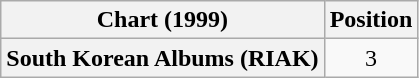<table class="wikitable plainrowheaders">
<tr>
<th>Chart (1999)</th>
<th>Position</th>
</tr>
<tr>
<th scope="row">South Korean Albums (RIAK)</th>
<td align="center">3</td>
</tr>
</table>
